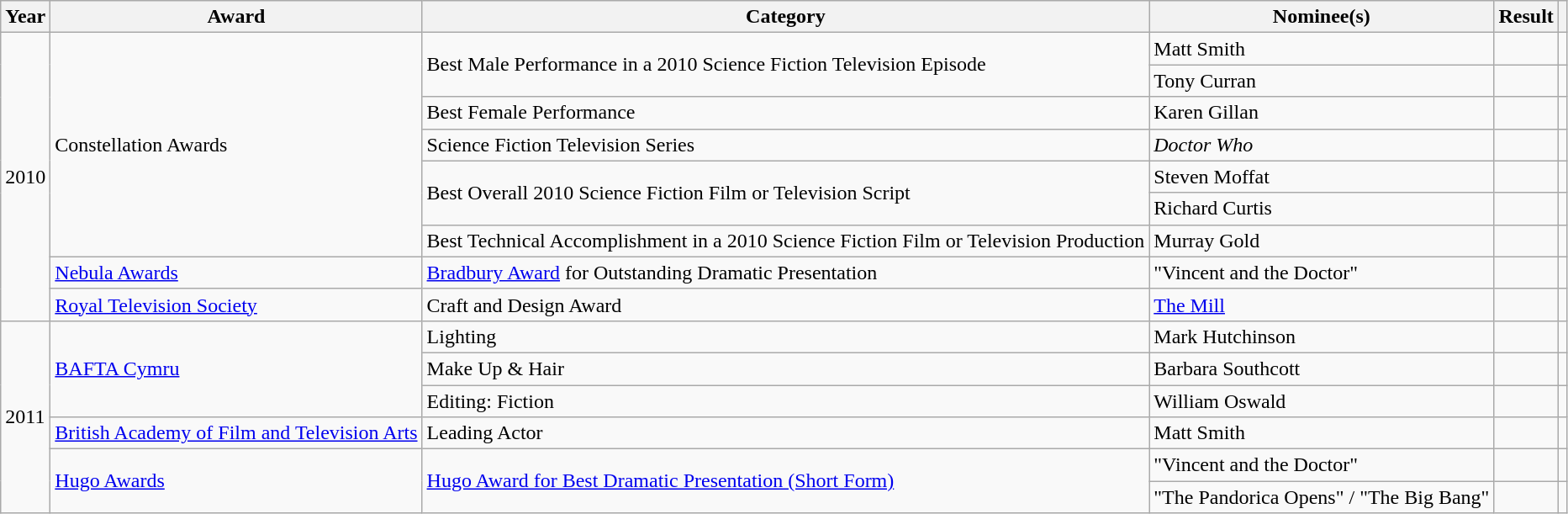<table class="wikitable sortable">
<tr>
<th>Year</th>
<th>Award</th>
<th>Category</th>
<th>Nominee(s)</th>
<th>Result</th>
<th class="unsortable"></th>
</tr>
<tr>
<td rowspan="9">2010</td>
<td rowspan="7">Constellation Awards</td>
<td rowspan="2">Best Male Performance in a 2010 Science Fiction Television Episode</td>
<td>Matt Smith</td>
<td></td>
<td></td>
</tr>
<tr>
<td>Tony Curran</td>
<td></td>
<td></td>
</tr>
<tr>
<td>Best Female Performance</td>
<td>Karen Gillan </td>
<td></td>
<td></td>
</tr>
<tr>
<td>Science Fiction Television Series</td>
<td><em>Doctor Who</em></td>
<td></td>
<td></td>
</tr>
<tr>
<td rowspan="2">Best Overall 2010 Science Fiction Film or Television Script</td>
<td>Steven Moffat </td>
<td></td>
<td></td>
</tr>
<tr>
<td>Richard Curtis </td>
<td></td>
<td></td>
</tr>
<tr>
<td>Best Technical Accomplishment in a 2010 Science Fiction Film or Television Production</td>
<td>Murray Gold</td>
<td></td>
<td></td>
</tr>
<tr>
<td><a href='#'>Nebula Awards</a></td>
<td><a href='#'>Bradbury Award</a> for Outstanding Dramatic Presentation</td>
<td>"Vincent and the Doctor"</td>
<td></td>
<td></td>
</tr>
<tr>
<td><a href='#'>Royal Television Society</a></td>
<td>Craft and Design Award</td>
<td><a href='#'>The Mill</a></td>
<td></td>
<td></td>
</tr>
<tr>
<td rowspan="6">2011</td>
<td rowspan="3"><a href='#'>BAFTA Cymru</a></td>
<td>Lighting</td>
<td>Mark Hutchinson </td>
<td></td>
<td></td>
</tr>
<tr>
<td>Make Up & Hair</td>
<td>Barbara Southcott </td>
<td></td>
<td></td>
</tr>
<tr>
<td>Editing: Fiction</td>
<td>William Oswald </td>
<td></td>
<td></td>
</tr>
<tr>
<td><a href='#'>British Academy of Film and Television Arts</a></td>
<td>Leading Actor</td>
<td>Matt Smith</td>
<td></td>
<td></td>
</tr>
<tr>
<td rowspan="2"><a href='#'>Hugo Awards</a></td>
<td rowspan="2"><a href='#'>Hugo Award for Best Dramatic Presentation (Short Form)</a></td>
<td>"Vincent and the Doctor"</td>
<td></td>
<td></td>
</tr>
<tr>
<td>"The Pandorica Opens" / "The Big Bang"</td>
<td></td>
<td></td>
</tr>
</table>
